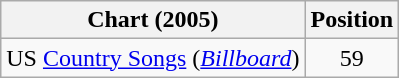<table class="wikitable sortable">
<tr>
<th scope="col">Chart (2005)</th>
<th scope="col">Position</th>
</tr>
<tr>
<td>US <a href='#'>Country Songs</a> (<em><a href='#'>Billboard</a></em>)</td>
<td align="center">59</td>
</tr>
</table>
